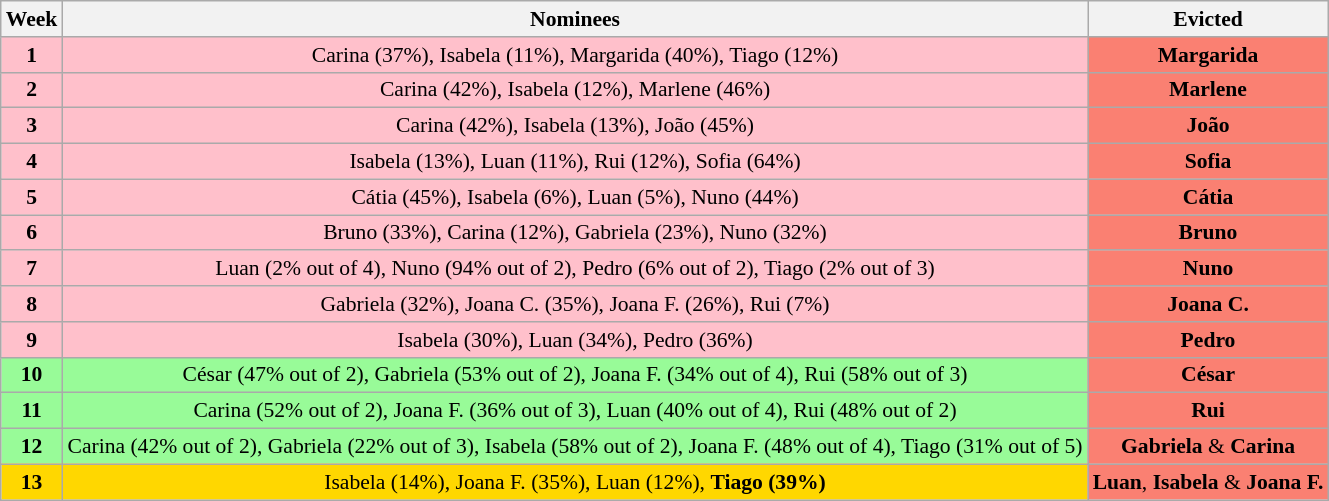<table class="wikitable" style="font-size:90%; text-align:center; margin-right: auto">
<tr>
<th>Week</th>
<th>Nominees</th>
<th>Evicted</th>
</tr>
<tr>
<td bgcolor="pink"><strong>1</strong></td>
<td bgcolor="pink">Carina (37%), Isabela (11%), Margarida (40%), Tiago (12%)</td>
<td bgcolor="salmon"><strong>Margarida</strong></td>
</tr>
<tr>
<td bgcolor="pink"><strong>2</strong></td>
<td bgcolor="pink">Carina (42%), Isabela (12%), Marlene (46%)</td>
<td bgcolor="salmon"><strong>Marlene</strong></td>
</tr>
<tr>
<td bgcolor="pink"><strong>3</strong></td>
<td bgcolor="pink">Carina (42%), Isabela (13%), João (45%)</td>
<td bgcolor="salmon"><strong>João</strong></td>
</tr>
<tr>
<td bgcolor="pink"><strong>4</strong></td>
<td bgcolor="pink">Isabela (13%), Luan (11%), Rui (12%), Sofia (64%)</td>
<td bgcolor="salmon"><strong>Sofia</strong></td>
</tr>
<tr>
<td bgcolor="pink"><strong>5</strong></td>
<td bgcolor="pink">Cátia (45%), Isabela (6%), Luan (5%), Nuno (44%)</td>
<td bgcolor="salmon"><strong>Cátia</strong></td>
</tr>
<tr>
<td bgcolor="pink"><strong>6</strong></td>
<td bgcolor="pink">Bruno (33%), Carina (12%), Gabriela (23%), Nuno (32%)</td>
<td bgcolor="salmon"><strong>Bruno</strong></td>
</tr>
<tr>
<td bgcolor="pink"><strong>7</strong></td>
<td bgcolor="pink">Luan (2% out of 4), Nuno (94% out of 2), Pedro (6% out of 2), Tiago (2% out of 3)</td>
<td bgcolor="salmon"><strong>Nuno</strong></td>
</tr>
<tr>
<td bgcolor="pink"><strong>8</strong></td>
<td bgcolor="pink">Gabriela (32%), Joana C. (35%), Joana F. (26%), Rui (7%)</td>
<td bgcolor="salmon"><strong>Joana C.</strong></td>
</tr>
<tr>
<td bgcolor="pink"><strong>9</strong></td>
<td bgcolor="pink">Isabela (30%), Luan (34%), Pedro (36%)</td>
<td bgcolor="salmon"><strong>Pedro</strong></td>
</tr>
<tr>
<td bgcolor="palegreen"><strong>10</strong></td>
<td bgcolor="palegreen">César (47% out of 2), Gabriela (53% out of 2), Joana F. (34% out of 4), Rui (58% out of 3)</td>
<td bgcolor="salmon"><strong>César </strong></td>
</tr>
<tr>
<td bgcolor="palegreen"><strong>11</strong></td>
<td bgcolor="palegreen">Carina (52% out of 2), Joana F. (36% out of 3), Luan (40% out of 4), Rui (48% out of 2)</td>
<td bgcolor="salmon"><strong>Rui</strong></td>
</tr>
<tr>
<td bgcolor="palegreen"><strong>12</strong></td>
<td bgcolor="palegreen">Carina (42% out of 2), Gabriela (22% out of 3), Isabela (58% out of 2), Joana F. (48% out of 4), Tiago (31% out of 5)</td>
<td bgcolor="salmon"><strong>Gabriela</strong> & <strong>Carina</strong></td>
</tr>
<tr>
<td bgcolor="gold"><strong>13</strong></td>
<td bgcolor="gold">Isabela (14%), Joana F. (35%), Luan (12%), <strong>Tiago (39%)</strong></td>
<td bgcolor="salmon"><strong>Luan</strong>, <strong>Isabela</strong> & <strong>Joana F.</strong></td>
</tr>
</table>
